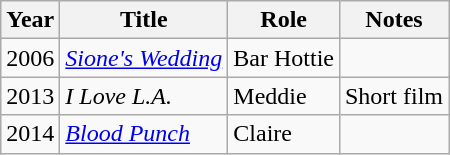<table class="wikitable sortable">
<tr>
<th>Year</th>
<th>Title</th>
<th>Role</th>
<th class="unsortable">Notes</th>
</tr>
<tr>
<td>2006</td>
<td><em><a href='#'>Sione's Wedding</a></em></td>
<td>Bar Hottie</td>
<td></td>
</tr>
<tr>
<td>2013</td>
<td><em>I Love L.A.</em></td>
<td>Meddie</td>
<td>Short film</td>
</tr>
<tr>
<td>2014</td>
<td><em><a href='#'>Blood Punch</a></em></td>
<td>Claire</td>
<td></td>
</tr>
</table>
